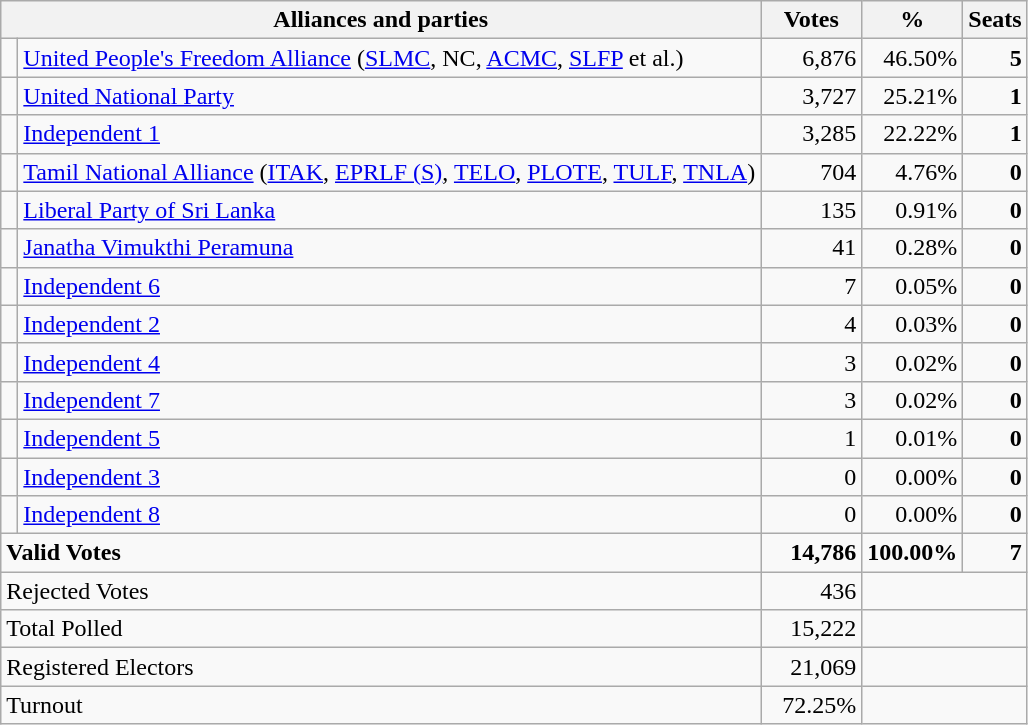<table class="wikitable" border="1" style="text-align:right;">
<tr>
<th valign=bottom align=left colspan=2>Alliances and parties</th>
<th valign=bottom align=center width="60">Votes</th>
<th valign=bottom align=center width="50">%</th>
<th valign=bottom align=center>Seats</th>
</tr>
<tr>
<td bgcolor=> </td>
<td align=left><a href='#'>United People's Freedom Alliance</a> (<a href='#'>SLMC</a>, NC, <a href='#'>ACMC</a>, <a href='#'>SLFP</a> et al.)</td>
<td>6,876</td>
<td>46.50%</td>
<td><strong>5</strong></td>
</tr>
<tr>
<td bgcolor=> </td>
<td align=left><a href='#'>United National Party</a></td>
<td>3,727</td>
<td>25.21%</td>
<td><strong>1</strong></td>
</tr>
<tr>
<td></td>
<td align=left><a href='#'>Independent 1</a></td>
<td>3,285</td>
<td>22.22%</td>
<td><strong>1</strong></td>
</tr>
<tr>
<td bgcolor=> </td>
<td align=left><a href='#'>Tamil National Alliance</a> (<a href='#'>ITAK</a>, <a href='#'>EPRLF (S)</a>, <a href='#'>TELO</a>, <a href='#'>PLOTE</a>, <a href='#'>TULF</a>, <a href='#'>TNLA</a>)</td>
<td>704</td>
<td>4.76%</td>
<td><strong>0</strong></td>
</tr>
<tr>
<td></td>
<td align=left><a href='#'>Liberal Party of Sri Lanka</a></td>
<td>135</td>
<td>0.91%</td>
<td><strong>0</strong></td>
</tr>
<tr>
<td bgcolor=> </td>
<td align=left><a href='#'>Janatha Vimukthi Peramuna</a></td>
<td>41</td>
<td>0.28%</td>
<td><strong>0</strong></td>
</tr>
<tr>
<td></td>
<td align=left><a href='#'>Independent 6</a></td>
<td>7</td>
<td>0.05%</td>
<td><strong>0</strong></td>
</tr>
<tr>
<td></td>
<td align=left><a href='#'>Independent 2</a></td>
<td>4</td>
<td>0.03%</td>
<td><strong>0</strong></td>
</tr>
<tr>
<td></td>
<td align=left><a href='#'>Independent 4</a></td>
<td>3</td>
<td>0.02%</td>
<td><strong>0</strong></td>
</tr>
<tr>
<td></td>
<td align=left><a href='#'>Independent 7</a></td>
<td>3</td>
<td>0.02%</td>
<td><strong>0</strong></td>
</tr>
<tr>
<td></td>
<td align=left><a href='#'>Independent 5</a></td>
<td>1</td>
<td>0.01%</td>
<td><strong>0</strong></td>
</tr>
<tr>
<td></td>
<td align=left><a href='#'>Independent 3</a></td>
<td>0</td>
<td>0.00%</td>
<td><strong>0</strong></td>
</tr>
<tr>
<td></td>
<td align=left><a href='#'>Independent 8</a></td>
<td>0</td>
<td>0.00%</td>
<td><strong>0</strong></td>
</tr>
<tr>
<td colspan=2 align=left><strong>Valid Votes</strong></td>
<td><strong>14,786</strong></td>
<td><strong>100.00%</strong></td>
<td><strong>7</strong></td>
</tr>
<tr>
<td colspan=2 align=left>Rejected Votes</td>
<td>436</td>
<td colspan=2></td>
</tr>
<tr>
<td colspan=2 align=left>Total Polled</td>
<td>15,222</td>
<td colspan=2></td>
</tr>
<tr>
<td colspan=2 align=left>Registered Electors</td>
<td>21,069</td>
<td colspan=2></td>
</tr>
<tr>
<td colspan=2 align=left>Turnout</td>
<td>72.25%</td>
<td colspan=2></td>
</tr>
</table>
